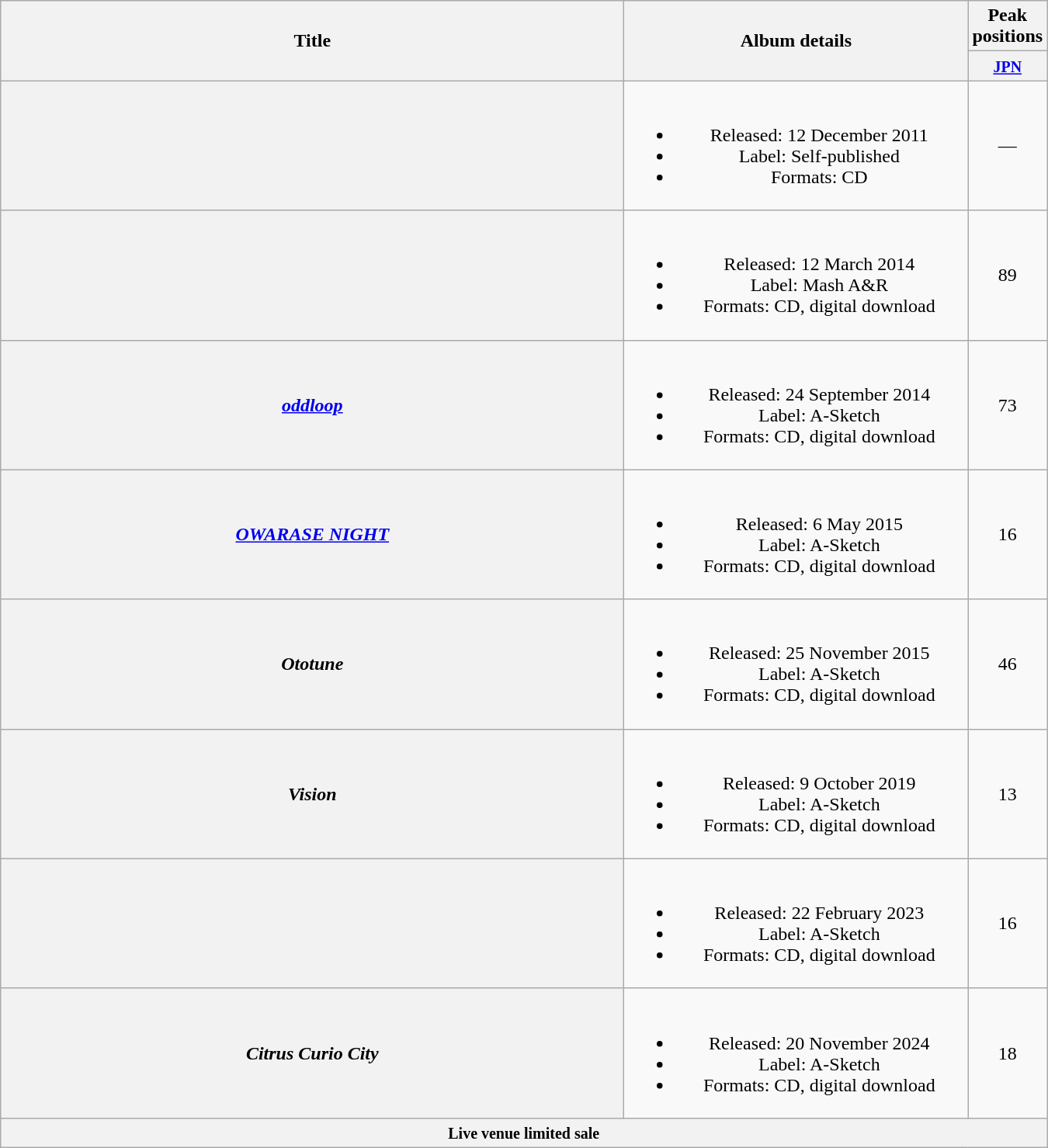<table class="wikitable plainrowheaders" style="text-align:center;">
<tr>
<th scope="col" style="width:33em;" rowspan="2">Title</th>
<th scope="col" style="width:18em;" rowspan="2">Album details</th>
<th scope="col" colspan="1">Peak positions</th>
</tr>
<tr>
<th scope="col" style="width:2.5em;"><small><a href='#'>JPN</a></small><br></th>
</tr>
<tr>
<th scope="row"></th>
<td><br><ul><li>Released: 12 December 2011 </li><li>Label: Self-published</li><li>Formats: CD</li></ul></td>
<td>—</td>
</tr>
<tr>
<th scope="row"></th>
<td><br><ul><li>Released: 12 March 2014 </li><li>Label: Mash A&R</li><li>Formats: CD, digital download</li></ul></td>
<td>89</td>
</tr>
<tr>
<th scope="row"><em><a href='#'>oddloop</a></em></th>
<td><br><ul><li>Released: 24 September 2014 </li><li>Label: A-Sketch</li><li>Formats: CD, digital download</li></ul></td>
<td>73</td>
</tr>
<tr>
<th scope="row"><em><a href='#'>OWARASE NIGHT</a></em></th>
<td><br><ul><li>Released: 6 May 2015 </li><li>Label: A-Sketch</li><li>Formats: CD, digital download</li></ul></td>
<td>16</td>
</tr>
<tr>
<th scope="row"><em>Ototune</em></th>
<td><br><ul><li>Released: 25 November 2015 </li><li>Label: A-Sketch</li><li>Formats: CD, digital download</li></ul></td>
<td>46</td>
</tr>
<tr>
<th scope="row"><em>Vision</em></th>
<td><br><ul><li>Released: 9 October 2019 </li><li>Label: A-Sketch</li><li>Formats: CD, digital download</li></ul></td>
<td>13</td>
</tr>
<tr>
<th scope="row"></th>
<td><br><ul><li>Released: 22 February 2023 </li><li>Label: A-Sketch</li><li>Formats: CD, digital download</li></ul></td>
<td>16</td>
</tr>
<tr>
<th scope="row"><em>Citrus Curio City</em></th>
<td><br><ul><li>Released: 20 November 2024 </li><li>Label: A-Sketch</li><li>Formats: CD, digital download</li></ul></td>
<td>18</td>
</tr>
<tr>
<th scope="row" colspan=3><small>Live venue limited sale</small></th>
</tr>
</table>
